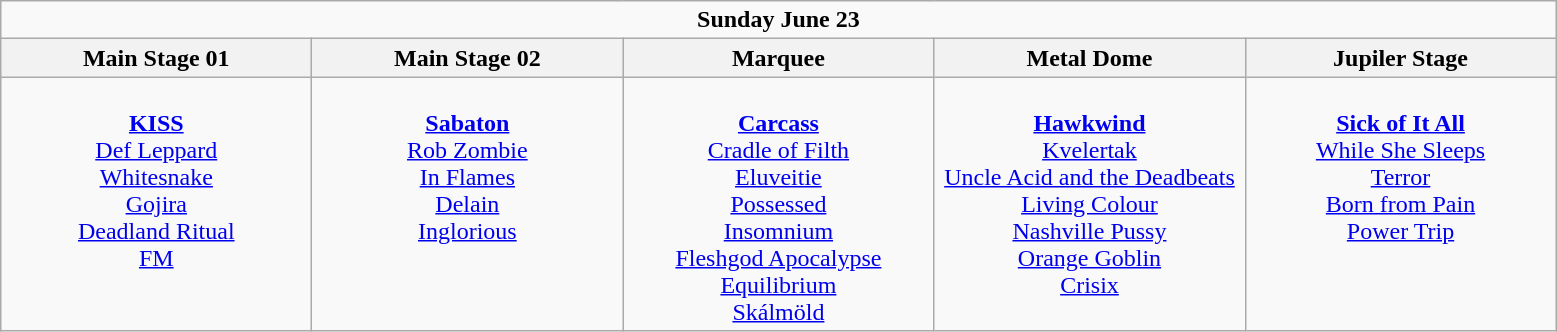<table class="wikitable">
<tr>
<td colspan="5" style="text-align:center;"><strong>Sunday June 23</strong></td>
</tr>
<tr>
<th>Main Stage 01</th>
<th>Main Stage 02</th>
<th>Marquee</th>
<th>Metal Dome</th>
<th>Jupiler Stage</th>
</tr>
<tr>
<td style="text-align:center; vertical-align:top; width:200px;"><br><strong><a href='#'>KISS</a></strong> <br>
<a href='#'>Def Leppard</a> <br>
<a href='#'>Whitesnake</a> <br>
<a href='#'>Gojira</a> <br>
<a href='#'>Deadland Ritual</a> <br>
<a href='#'>FM</a> <br></td>
<td style="text-align:center; vertical-align:top; width:200px;"><br><strong><a href='#'>Sabaton</a></strong> <br>
<a href='#'>Rob Zombie</a> <br>
<a href='#'>In Flames</a> <br>
<a href='#'>Delain</a> <br>
<a href='#'>Inglorious</a> <br></td>
<td style="text-align:center; vertical-align:top; width:200px;"><br><strong><a href='#'>Carcass</a></strong> <br>
<a href='#'>Cradle of Filth</a> <br>
<a href='#'>Eluveitie</a> <br>
<a href='#'>Possessed</a> <br>
<a href='#'>Insomnium</a> <br>
<a href='#'>Fleshgod Apocalypse</a> <br>
<a href='#'>Equilibrium</a> <br>
<a href='#'>Skálmöld</a> <br></td>
<td style="text-align:center; vertical-align:top; width:200px;"><br><strong><a href='#'>Hawkwind</a></strong> <br>
<a href='#'>Kvelertak</a> <br>
<a href='#'>Uncle Acid and the Deadbeats</a> <br>
<a href='#'>Living Colour</a> <br>
<a href='#'>Nashville Pussy</a> <br>
<a href='#'>Orange Goblin</a> <br>
<a href='#'>Crisix</a> <br></td>
<td style="text-align:center; vertical-align:top; width:200px;"><br><strong><a href='#'>Sick of It All</a></strong> <br>
<a href='#'>While She Sleeps</a> <br>
<a href='#'>Terror</a> <br>
<a href='#'>Born from Pain</a> <br>
<a href='#'>Power Trip</a> <br></td>
</tr>
</table>
